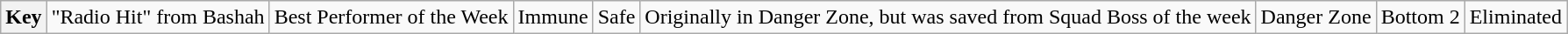<table class="wikitable">
<tr>
<th>Key</th>
<td> "Radio Hit" from Bashah</td>
<td> Best Performer of the Week</td>
<td> Immune</td>
<td> Safe</td>
<td> Originally in Danger Zone, but was saved from Squad Boss of the week</td>
<td> Danger Zone</td>
<td> Bottom 2</td>
<td> Eliminated</td>
</tr>
</table>
